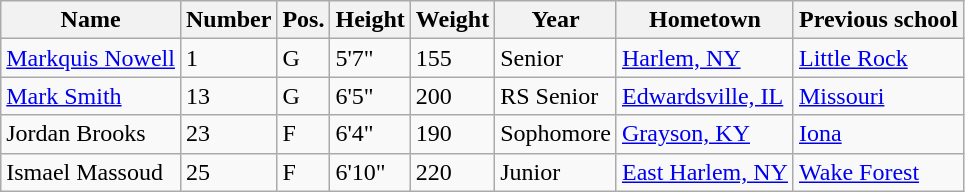<table class="wikitable sortable" border="1">
<tr>
<th>Name</th>
<th>Number</th>
<th>Pos.</th>
<th>Height</th>
<th>Weight</th>
<th>Year</th>
<th>Hometown</th>
<th class="unsortable">Previous school</th>
</tr>
<tr>
<td><a href='#'>Markquis Nowell</a></td>
<td>1</td>
<td>G</td>
<td>5'7"</td>
<td>155</td>
<td>Senior</td>
<td><a href='#'>Harlem, NY</a></td>
<td><a href='#'>Little Rock</a></td>
</tr>
<tr>
<td><a href='#'>Mark Smith</a></td>
<td>13</td>
<td>G</td>
<td>6'5"</td>
<td>200</td>
<td>RS Senior</td>
<td><a href='#'>Edwardsville, IL</a></td>
<td><a href='#'>Missouri</a></td>
</tr>
<tr>
<td>Jordan Brooks</td>
<td>23</td>
<td>F</td>
<td>6'4"</td>
<td>190</td>
<td>Sophomore</td>
<td><a href='#'>Grayson, KY</a></td>
<td><a href='#'>Iona</a></td>
</tr>
<tr>
<td>Ismael Massoud</td>
<td>25</td>
<td>F</td>
<td>6'10"</td>
<td>220</td>
<td>Junior</td>
<td><a href='#'>East Harlem, NY</a></td>
<td><a href='#'>Wake Forest</a></td>
</tr>
</table>
